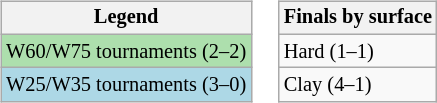<table>
<tr valign=top>
<td><br><table class=wikitable style=font-size:85%;>
<tr>
<th>Legend</th>
</tr>
<tr style="background:#addfad;">
<td>W60/W75 tournaments (2–2)</td>
</tr>
<tr style="background:lightblue;">
<td>W25/W35 tournaments (3–0)</td>
</tr>
</table>
</td>
<td><br><table class="wikitable" style="font-size:85%">
<tr>
<th>Finals by surface</th>
</tr>
<tr>
<td>Hard (1–1)</td>
</tr>
<tr>
<td>Clay (4–1)</td>
</tr>
</table>
</td>
</tr>
</table>
